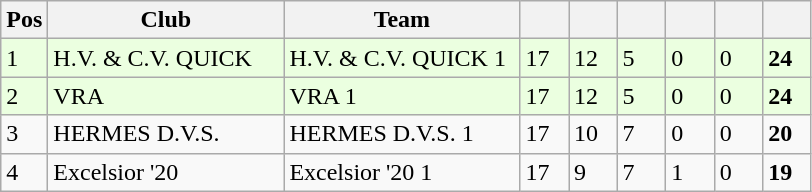<table class="wikitable">
<tr>
<th align=left>Pos</th>
<th align=left width=150>Club</th>
<th align=left width=150>Team</th>
<th align=center width=25></th>
<th align=left width=25></th>
<th align=left width=25></th>
<th align=left width=25></th>
<th align=left width=25></th>
<th align=left width=25></th>
</tr>
<tr style="background:#EBFFE0">
<td>1</td>
<td align=left>H.V. & C.V. QUICK</td>
<td align=left>H.V. & C.V. QUICK 1</td>
<td>17</td>
<td>12</td>
<td>5</td>
<td>0</td>
<td>0</td>
<td><strong>24</strong></td>
</tr>
<tr style="background:#EBFFE0">
<td>2</td>
<td align=left>VRA</td>
<td align=left>VRA 1</td>
<td>17</td>
<td>12</td>
<td>5</td>
<td>0</td>
<td>0</td>
<td><strong>24</strong></td>
</tr>
<tr>
<td>3</td>
<td align=left>HERMES D.V.S.</td>
<td align=left>HERMES D.V.S. 1</td>
<td>17</td>
<td>10</td>
<td>7</td>
<td>0</td>
<td>0</td>
<td><strong>20</strong></td>
</tr>
<tr>
<td>4</td>
<td align=left>Excelsior '20</td>
<td align=left>Excelsior '20 1</td>
<td>17</td>
<td>9</td>
<td>7</td>
<td>1</td>
<td>0</td>
<td><strong>19</strong></td>
</tr>
</table>
